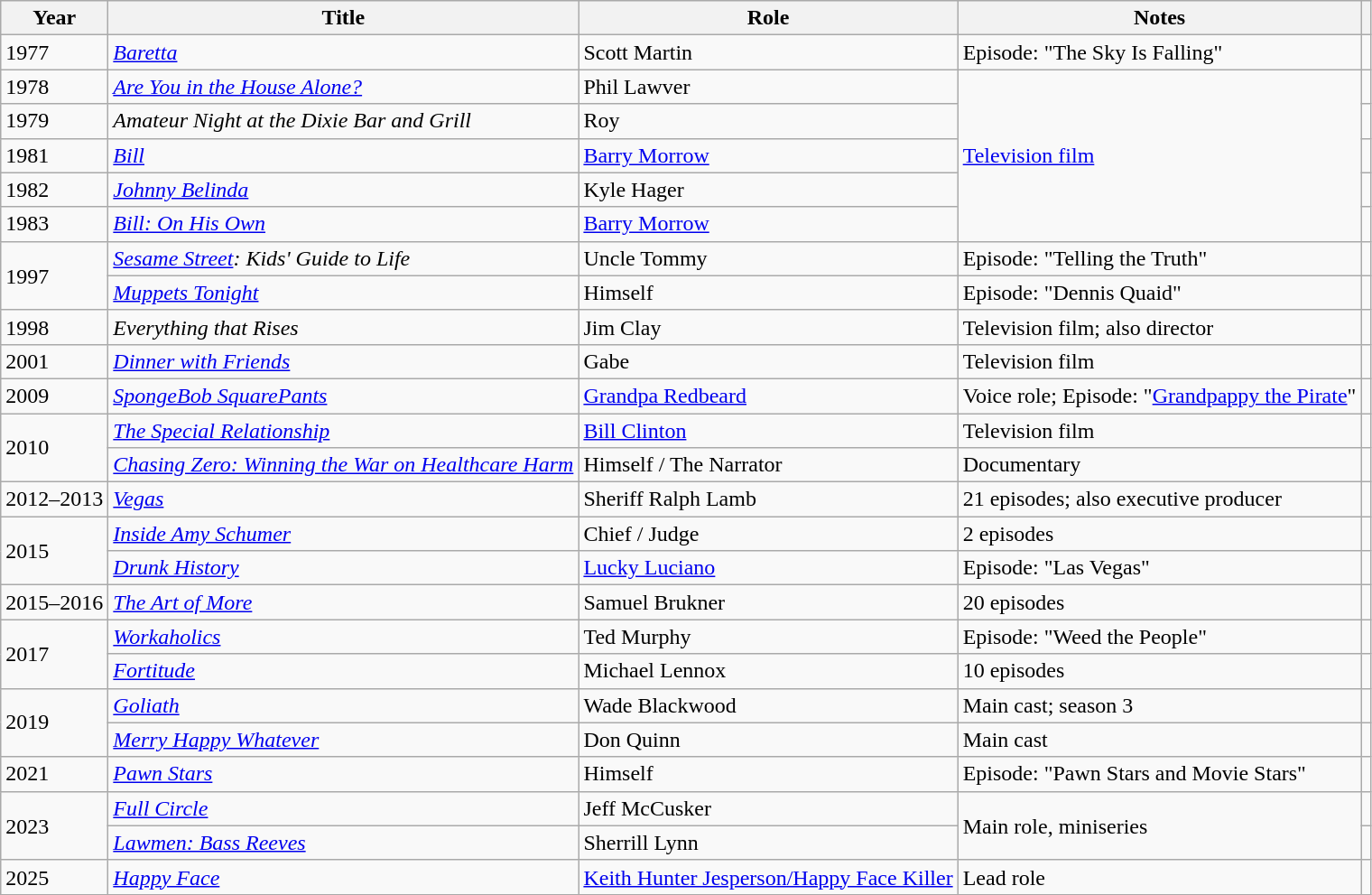<table class="wikitable sortable plainrowheaders">
<tr>
<th>Year</th>
<th>Title</th>
<th>Role</th>
<th class="unsortable">Notes</th>
<th scope="col" class="unsortable"></th>
</tr>
<tr>
<td>1977</td>
<td><em><a href='#'>Baretta</a></em></td>
<td>Scott Martin</td>
<td>Episode: "The Sky Is Falling"</td>
<td></td>
</tr>
<tr>
<td>1978</td>
<td><em><a href='#'>Are You in the House Alone?</a></em></td>
<td>Phil Lawver</td>
<td rowspan=5><a href='#'>Television film</a></td>
<td></td>
</tr>
<tr>
<td>1979</td>
<td><em>Amateur Night at the Dixie Bar and Grill</em></td>
<td>Roy</td>
<td></td>
</tr>
<tr>
<td>1981</td>
<td><em><a href='#'>Bill</a></em></td>
<td><a href='#'>Barry Morrow</a></td>
<td></td>
</tr>
<tr>
<td>1982</td>
<td><em><a href='#'>Johnny Belinda</a></em></td>
<td>Kyle Hager</td>
<td></td>
</tr>
<tr>
<td>1983</td>
<td><em><a href='#'>Bill: On His Own</a></em></td>
<td><a href='#'>Barry Morrow</a></td>
<td></td>
</tr>
<tr>
<td rowspan="2">1997</td>
<td><em><a href='#'>Sesame Street</a>: Kids' Guide to Life</em></td>
<td>Uncle Tommy</td>
<td>Episode: "Telling the Truth"</td>
<td></td>
</tr>
<tr>
<td><em><a href='#'>Muppets Tonight</a></em></td>
<td>Himself</td>
<td>Episode: "Dennis Quaid"</td>
<td></td>
</tr>
<tr>
<td>1998</td>
<td><em>Everything that Rises</em></td>
<td>Jim Clay</td>
<td>Television film; also director</td>
<td style="text-align:center;"></td>
</tr>
<tr>
<td>2001</td>
<td><em><a href='#'>Dinner with Friends</a></em></td>
<td>Gabe</td>
<td>Television film</td>
<td></td>
</tr>
<tr>
<td>2009</td>
<td><em><a href='#'>SpongeBob SquarePants</a></em></td>
<td><a href='#'>Grandpa Redbeard</a></td>
<td>Voice role; Episode: "<a href='#'>Grandpappy the Pirate</a>"</td>
<td></td>
</tr>
<tr>
<td rowspan="2">2010</td>
<td><em><a href='#'>The Special Relationship</a></em></td>
<td><a href='#'>Bill Clinton</a></td>
<td>Television film</td>
<td></td>
</tr>
<tr>
<td><em><a href='#'>Chasing Zero: Winning the War on Healthcare Harm</a></em></td>
<td>Himself / The Narrator</td>
<td>Documentary</td>
<td></td>
</tr>
<tr>
<td>2012–2013</td>
<td><em><a href='#'>Vegas</a></em></td>
<td>Sheriff Ralph Lamb</td>
<td>21 episodes; also executive producer</td>
<td></td>
</tr>
<tr>
<td rowspan="2">2015</td>
<td><em><a href='#'>Inside Amy Schumer</a></em></td>
<td>Chief / Judge</td>
<td>2 episodes</td>
<td></td>
</tr>
<tr>
<td><em><a href='#'>Drunk History</a></em></td>
<td><a href='#'>Lucky Luciano</a></td>
<td>Episode: "Las Vegas"</td>
<td></td>
</tr>
<tr>
<td>2015–2016</td>
<td><em><a href='#'>The Art of More</a></em></td>
<td>Samuel Brukner</td>
<td>20 episodes</td>
<td></td>
</tr>
<tr>
<td rowspan="2">2017</td>
<td><em><a href='#'>Workaholics</a></em></td>
<td>Ted Murphy</td>
<td>Episode: "Weed the People"</td>
<td></td>
</tr>
<tr>
<td><em><a href='#'>Fortitude</a></em></td>
<td>Michael Lennox</td>
<td>10 episodes</td>
<td></td>
</tr>
<tr>
<td rowspan="2">2019</td>
<td><em><a href='#'>Goliath</a></em></td>
<td>Wade Blackwood</td>
<td>Main cast; season 3</td>
<td></td>
</tr>
<tr>
<td><em><a href='#'>Merry Happy Whatever</a></em></td>
<td>Don Quinn</td>
<td>Main cast</td>
<td></td>
</tr>
<tr>
<td>2021</td>
<td><em><a href='#'>Pawn Stars</a></em></td>
<td>Himself</td>
<td>Episode: "Pawn Stars and Movie Stars"</td>
<td></td>
</tr>
<tr>
<td rowspan="2">2023</td>
<td><em><a href='#'>Full Circle</a></em></td>
<td>Jeff McCusker</td>
<td rowspan=2>Main role, miniseries</td>
<td></td>
</tr>
<tr>
<td><em><a href='#'>Lawmen: Bass Reeves</a></em></td>
<td>Sherrill Lynn</td>
<td></td>
</tr>
<tr>
<td>2025</td>
<td><em><a href='#'>Happy Face</a></em></td>
<td><a href='#'>Keith Hunter Jesperson/Happy Face Killer</a></td>
<td>Lead role</td>
<td></td>
</tr>
</table>
